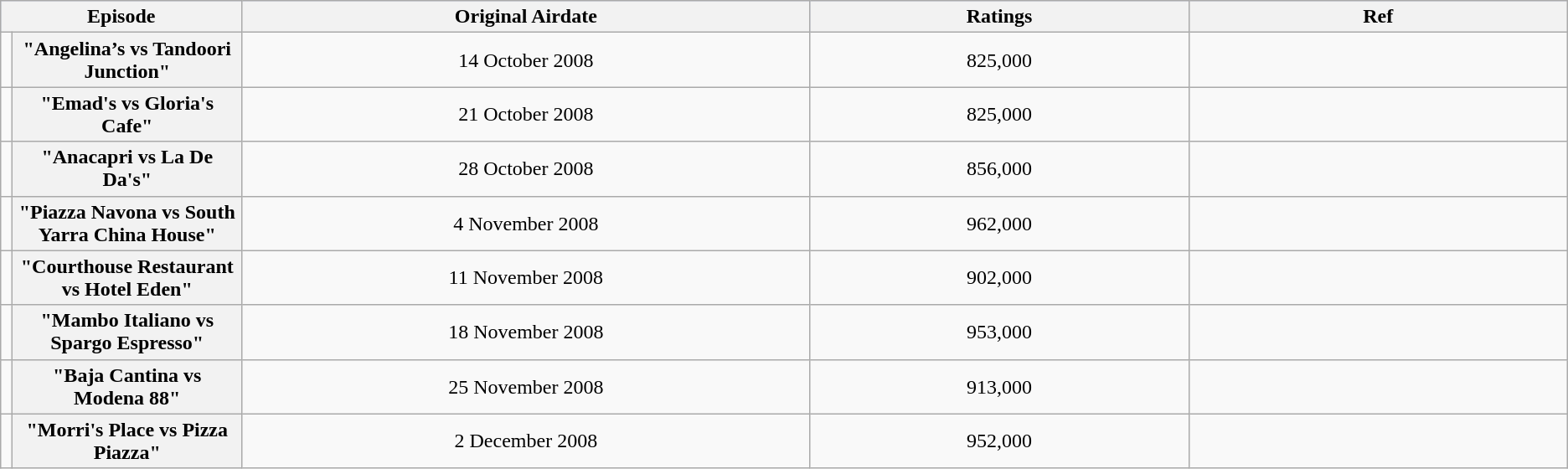<table class="wikitable sortable" style="text-align:center;">
<tr style="background:#C1D8FF;">
<th colspan="2" width=5%>Episode</th>
<th width=15%>Original Airdate</th>
<th width=10%>Ratings</th>
<th width=10%>Ref</th>
</tr>
<tr>
<td></td>
<th>"Angelina’s vs Tandoori Junction"</th>
<td>14 October 2008</td>
<td>825,000</td>
<td></td>
</tr>
<tr>
<td></td>
<th>"Emad's vs Gloria's Cafe"</th>
<td>21 October 2008</td>
<td>825,000</td>
<td></td>
</tr>
<tr>
<td></td>
<th>"Anacapri vs La De Da's"</th>
<td>28 October 2008</td>
<td>856,000</td>
<td></td>
</tr>
<tr>
<td></td>
<th>"Piazza Navona vs South Yarra China House"</th>
<td>4 November 2008</td>
<td>962,000</td>
<td></td>
</tr>
<tr>
<td></td>
<th>"Courthouse Restaurant vs Hotel Eden"</th>
<td>11 November 2008</td>
<td>902,000</td>
<td></td>
</tr>
<tr>
<td></td>
<th>"Mambo Italiano vs Spargo Espresso"</th>
<td>18 November 2008</td>
<td>953,000</td>
<td></td>
</tr>
<tr>
<td></td>
<th>"Baja Cantina vs Modena 88"</th>
<td>25 November 2008</td>
<td>913,000</td>
<td></td>
</tr>
<tr>
<td></td>
<th>"Morri's Place vs Pizza Piazza"</th>
<td>2 December 2008</td>
<td>952,000</td>
<td></td>
</tr>
</table>
